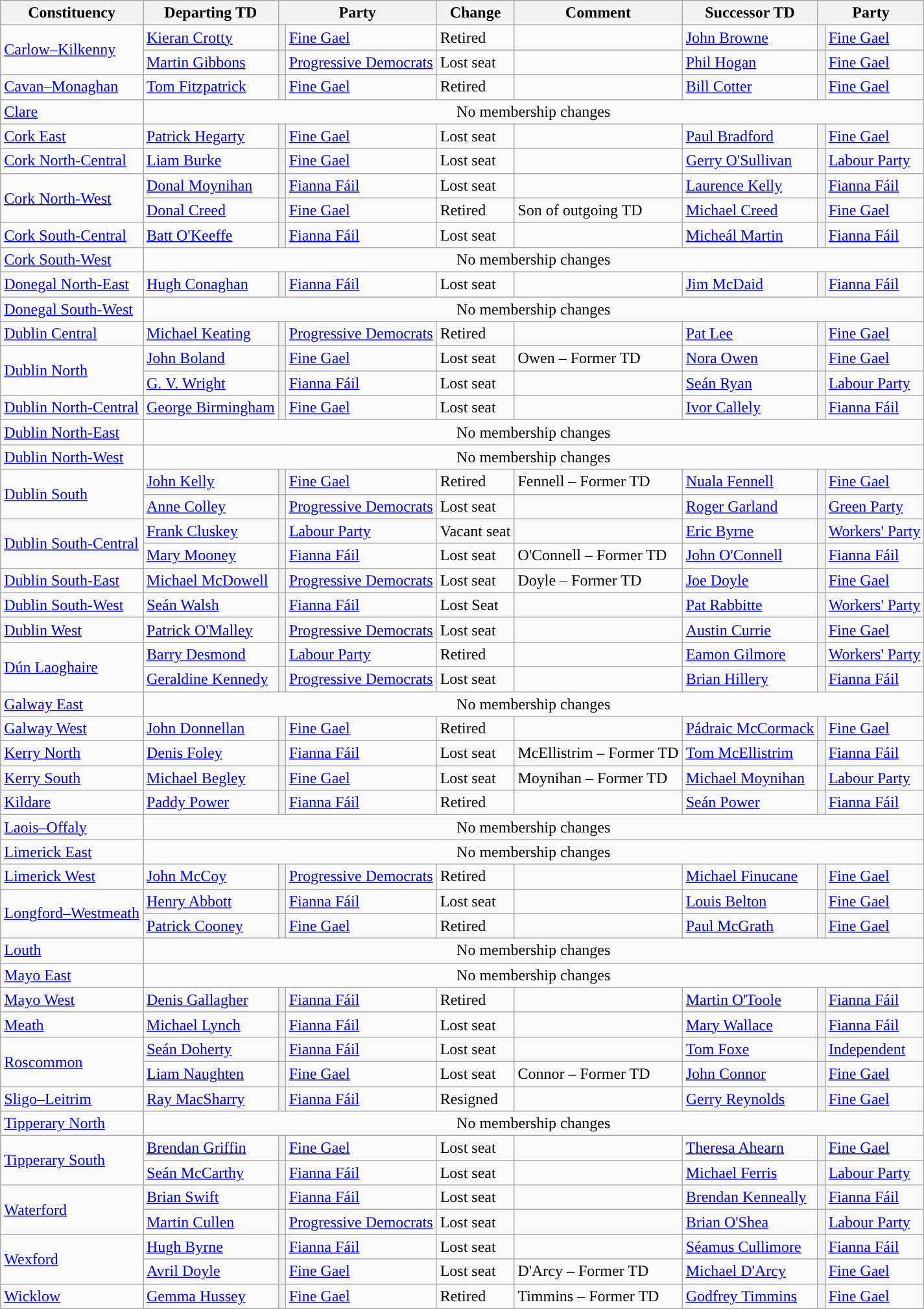<table class="wikitable">
<tr style="background: #efefef;">
<th scope="col">Constituency</th>
<th scope="col">Departing TD</th>
<th scope="col" colspan="2">Party</th>
<th scope="col">Change</th>
<th scope="col">Comment</th>
<th scope="col">Successor TD</th>
<th scope="col" colspan="2">Party</th>
</tr>
<tr>
<td rowspan=2><a href='#'>Carlow–Kilkenny</a></td>
<td><a href='#'>Kieran Crotty</a></td>
<th style="background-color: "></th>
<td><a href='#'>Fine Gael</a></td>
<td>Retired</td>
<td></td>
<td><a href='#'>John Browne</a></td>
<th style="background-color: "></th>
<td><a href='#'>Fine Gael</a></td>
</tr>
<tr>
<td><a href='#'>Martin Gibbons</a></td>
<th style="background-color: "></th>
<td><a href='#'>Progressive Democrats</a></td>
<td>Lost seat</td>
<td></td>
<td><a href='#'>Phil Hogan</a></td>
<th style="background-color: "></th>
<td><a href='#'>Fine Gael</a></td>
</tr>
<tr>
<td><a href='#'>Cavan–Monaghan</a></td>
<td><a href='#'>Tom Fitzpatrick</a></td>
<th style="background-color: "></th>
<td><a href='#'>Fine Gael</a></td>
<td>Retired</td>
<td></td>
<td><a href='#'>Bill Cotter</a></td>
<th style="background-color: "></th>
<td><a href='#'>Fine Gael</a></td>
</tr>
<tr>
<td><a href='#'>Clare</a></td>
<td colspan=8 align=center>No membership changes</td>
</tr>
<tr>
<td><a href='#'>Cork East</a></td>
<td><a href='#'>Patrick Hegarty</a></td>
<th style="background-color: "></th>
<td><a href='#'>Fine Gael</a></td>
<td>Lost seat</td>
<td></td>
<td><a href='#'>Paul Bradford</a></td>
<th style="background-color: "></th>
<td><a href='#'>Fine Gael</a></td>
</tr>
<tr>
<td><a href='#'>Cork North-Central</a></td>
<td><a href='#'>Liam Burke</a></td>
<th style="background-color: "></th>
<td><a href='#'>Fine Gael</a></td>
<td>Lost seat</td>
<td></td>
<td><a href='#'>Gerry O'Sullivan</a></td>
<th style="background-color: "></th>
<td><a href='#'>Labour Party</a></td>
</tr>
<tr>
<td rowspan=2><a href='#'>Cork North-West</a></td>
<td><a href='#'>Donal Moynihan</a></td>
<th style="background-color: "></th>
<td><a href='#'>Fianna Fáil</a></td>
<td>Lost seat</td>
<td></td>
<td><a href='#'>Laurence Kelly</a></td>
<th style="background-color: "></th>
<td><a href='#'>Fianna Fáil</a></td>
</tr>
<tr>
<td><a href='#'>Donal Creed</a></td>
<th style="background-color: "></th>
<td><a href='#'>Fine Gael</a></td>
<td>Retired</td>
<td>Son of outgoing TD</td>
<td><a href='#'>Michael Creed</a></td>
<th style="background-color: "></th>
<td><a href='#'>Fine Gael</a></td>
</tr>
<tr>
<td><a href='#'>Cork South-Central</a></td>
<td><a href='#'>Batt O'Keeffe</a></td>
<th style="background-color: "></th>
<td><a href='#'>Fianna Fáil</a></td>
<td>Lost seat</td>
<td></td>
<td><a href='#'>Micheál Martin</a></td>
<th style="background-color: "></th>
<td><a href='#'>Fianna Fáil</a></td>
</tr>
<tr>
<td><a href='#'>Cork South-West</a></td>
<td colspan=8 align=center>No membership changes</td>
</tr>
<tr>
<td><a href='#'>Donegal North-East</a></td>
<td><a href='#'>Hugh Conaghan</a></td>
<th style="background-color: "></th>
<td><a href='#'>Fianna Fáil</a></td>
<td>Lost seat</td>
<td></td>
<td><a href='#'>Jim McDaid</a></td>
<th style="background-color: "></th>
<td><a href='#'>Fianna Fáil</a></td>
</tr>
<tr>
<td><a href='#'>Donegal South-West</a></td>
<td colspan=8 align=center>No membership changes</td>
</tr>
<tr>
<td><a href='#'>Dublin Central</a></td>
<td><a href='#'>Michael Keating</a></td>
<th style="background-color: "></th>
<td><a href='#'>Progressive Democrats</a></td>
<td>Retired</td>
<td></td>
<td><a href='#'>Pat Lee</a></td>
<th style="background-color: "></th>
<td><a href='#'>Fine Gael</a></td>
</tr>
<tr>
<td rowspan=2><a href='#'>Dublin North</a></td>
<td><a href='#'>John Boland</a></td>
<th style="background-color: "></th>
<td><a href='#'>Fine Gael</a></td>
<td>Lost seat</td>
<td>Owen – Former TD</td>
<td><a href='#'>Nora Owen</a></td>
<th style="background-color: "></th>
<td><a href='#'>Fine Gael</a></td>
</tr>
<tr>
<td><a href='#'>G. V. Wright</a></td>
<th style="background-color: "></th>
<td><a href='#'>Fianna Fáil</a></td>
<td>Lost seat</td>
<td></td>
<td><a href='#'>Seán Ryan</a></td>
<th style="background-color: "></th>
<td><a href='#'>Labour Party</a></td>
</tr>
<tr>
<td><a href='#'>Dublin North-Central</a></td>
<td><a href='#'>George Birmingham</a></td>
<th style="background-color: "></th>
<td><a href='#'>Fine Gael</a></td>
<td>Lost seat</td>
<td></td>
<td><a href='#'>Ivor Callely</a></td>
<th style="background-color: "></th>
<td><a href='#'>Fianna Fáil</a></td>
</tr>
<tr>
<td><a href='#'>Dublin North-East</a></td>
<td colspan=8 align=center>No membership changes</td>
</tr>
<tr>
<td><a href='#'>Dublin North-West</a></td>
<td colspan=8 align=center>No membership changes</td>
</tr>
<tr>
<td rowspan=2><a href='#'>Dublin South</a></td>
<td><a href='#'>John Kelly</a></td>
<th style="background-color: "></th>
<td><a href='#'>Fine Gael</a></td>
<td>Retired</td>
<td>Fennell – Former TD</td>
<td><a href='#'>Nuala Fennell</a></td>
<th style="background-color: "></th>
<td><a href='#'>Fine Gael</a></td>
</tr>
<tr>
<td><a href='#'>Anne Colley</a></td>
<th style="background-color: "></th>
<td><a href='#'>Progressive Democrats</a></td>
<td>Lost seat</td>
<td></td>
<td><a href='#'>Roger Garland</a></td>
<th style="background-color: "></th>
<td><a href='#'>Green Party</a></td>
</tr>
<tr>
<td rowspan=2><a href='#'>Dublin South-Central</a></td>
<td><a href='#'>Frank Cluskey</a></td>
<th style="background-color: "></th>
<td><a href='#'>Labour Party</a></td>
<td>Vacant seat</td>
<td></td>
<td><a href='#'>Eric Byrne</a></td>
<th style="background-color: "></th>
<td><a href='#'>Workers' Party</a></td>
</tr>
<tr>
<td><a href='#'>Mary Mooney</a></td>
<th style="background-color: "></th>
<td><a href='#'>Fianna Fáil</a></td>
<td>Lost seat</td>
<td>O'Connell – Former TD</td>
<td><a href='#'>John O'Connell</a></td>
<th style="background-color: "></th>
<td><a href='#'>Fianna Fáil</a></td>
</tr>
<tr>
<td><a href='#'>Dublin South-East</a></td>
<td><a href='#'>Michael McDowell</a></td>
<th style="background-color: "></th>
<td><a href='#'>Progressive Democrats</a></td>
<td>Lost seat</td>
<td>Doyle – Former TD</td>
<td><a href='#'>Joe Doyle</a></td>
<th style="background-color: "></th>
<td><a href='#'>Fine Gael</a></td>
</tr>
<tr>
<td><a href='#'>Dublin South-West</a></td>
<td><a href='#'>Seán Walsh</a></td>
<th style="background-color: "></th>
<td><a href='#'>Fianna Fáil</a></td>
<td>Lost Seat</td>
<td></td>
<td><a href='#'>Pat Rabbitte</a></td>
<th style="background-color: "></th>
<td><a href='#'>Workers' Party</a></td>
</tr>
<tr>
<td><a href='#'>Dublin West</a></td>
<td><a href='#'>Patrick O'Malley</a></td>
<th style="background-color: "></th>
<td><a href='#'>Progressive Democrats</a></td>
<td>Lost seat</td>
<td></td>
<td><a href='#'>Austin Currie</a></td>
<th style="background-color: "></th>
<td><a href='#'>Fine Gael</a></td>
</tr>
<tr>
<td rowspan=2><a href='#'>Dún Laoghaire</a></td>
<td><a href='#'>Barry Desmond</a></td>
<th style="background-color: "></th>
<td><a href='#'>Labour Party</a></td>
<td>Retired</td>
<td></td>
<td><a href='#'>Eamon Gilmore</a></td>
<th style="background-color: "></th>
<td><a href='#'>Workers' Party</a></td>
</tr>
<tr>
<td><a href='#'>Geraldine Kennedy</a></td>
<th style="background-color: "></th>
<td><a href='#'>Progressive Democrats</a></td>
<td>Lost seat</td>
<td></td>
<td><a href='#'>Brian Hillery</a></td>
<th style="background-color: "></th>
<td><a href='#'>Fianna Fáil</a></td>
</tr>
<tr>
<td><a href='#'>Galway East</a></td>
<td colspan=8 align=center>No membership changes</td>
</tr>
<tr>
<td><a href='#'>Galway West</a></td>
<td><a href='#'>John Donnellan</a></td>
<th style="background-color: "></th>
<td><a href='#'>Fine Gael</a></td>
<td>Retired</td>
<td></td>
<td><a href='#'>Pádraic McCormack</a></td>
<th style="background-color: "></th>
<td><a href='#'>Fine Gael</a></td>
</tr>
<tr>
<td><a href='#'>Kerry North</a></td>
<td><a href='#'>Denis Foley</a></td>
<th style="background-color: "></th>
<td><a href='#'>Fianna Fáil</a></td>
<td>Lost seat</td>
<td>McEllistrim – Former TD</td>
<td><a href='#'>Tom McEllistrim</a></td>
<th style="background-color: "></th>
<td><a href='#'>Fianna Fáil</a></td>
</tr>
<tr>
<td><a href='#'>Kerry South</a></td>
<td><a href='#'>Michael Begley</a></td>
<th style="background-color: "></th>
<td><a href='#'>Fine Gael</a></td>
<td>Lost seat</td>
<td>Moynihan – Former TD</td>
<td><a href='#'>Michael Moynihan</a></td>
<th style="background-color: "></th>
<td><a href='#'>Labour Party</a></td>
</tr>
<tr>
<td><a href='#'>Kildare</a></td>
<td><a href='#'>Paddy Power</a></td>
<th style="background-color: "></th>
<td><a href='#'>Fianna Fáil</a></td>
<td>Retired</td>
<td></td>
<td><a href='#'>Seán Power</a></td>
<th style="background-color: "></th>
<td><a href='#'>Fianna Fáil</a></td>
</tr>
<tr>
<td><a href='#'>Laois–Offaly</a></td>
<td colspan=8 align=center>No membership changes</td>
</tr>
<tr>
<td><a href='#'>Limerick East</a></td>
<td colspan=8 align=center>No membership changes</td>
</tr>
<tr>
<td><a href='#'>Limerick West</a></td>
<td><a href='#'>John McCoy</a></td>
<th style="background-color: "></th>
<td><a href='#'>Progressive Democrats</a></td>
<td>Retired</td>
<td></td>
<td><a href='#'>Michael Finucane</a></td>
<th style="background-color: "></th>
<td><a href='#'>Fine Gael</a></td>
</tr>
<tr>
<td rowspan=2><a href='#'>Longford–Westmeath</a></td>
<td><a href='#'>Henry Abbott</a></td>
<th style="background-color: "></th>
<td><a href='#'>Fianna Fáil</a></td>
<td>Lost seat</td>
<td></td>
<td><a href='#'>Louis Belton</a></td>
<th style="background-color: "></th>
<td><a href='#'>Fine Gael</a></td>
</tr>
<tr>
<td><a href='#'>Patrick Cooney</a></td>
<th style="background-color: "></th>
<td><a href='#'>Fine Gael</a></td>
<td>Retired</td>
<td></td>
<td><a href='#'>Paul McGrath</a></td>
<th style="background-color: "></th>
<td><a href='#'>Fine Gael</a></td>
</tr>
<tr>
<td><a href='#'>Louth</a></td>
<td colspan=8 align=center>No membership changes</td>
</tr>
<tr>
<td><a href='#'>Mayo East</a></td>
<td colspan=8 align=center>No membership changes</td>
</tr>
<tr>
<td><a href='#'>Mayo West</a></td>
<td><a href='#'>Denis Gallagher</a></td>
<th style="background-color: "></th>
<td><a href='#'>Fianna Fáil</a></td>
<td>Retired</td>
<td></td>
<td><a href='#'>Martin O'Toole</a></td>
<th style="background-color: "></th>
<td><a href='#'>Fianna Fáil</a></td>
</tr>
<tr>
<td><a href='#'>Meath</a></td>
<td><a href='#'>Michael Lynch</a></td>
<th style="background-color: "></th>
<td><a href='#'>Fianna Fáil</a></td>
<td>Lost seat</td>
<td></td>
<td><a href='#'>Mary Wallace</a></td>
<th style="background-color: "></th>
<td><a href='#'>Fianna Fáil</a></td>
</tr>
<tr>
<td rowspan=2><a href='#'>Roscommon</a></td>
<td><a href='#'>Seán Doherty</a></td>
<th style="background-color: "></th>
<td><a href='#'>Fianna Fáil</a></td>
<td>Lost seat</td>
<td></td>
<td><a href='#'>Tom Foxe</a></td>
<th style="background-color: "></th>
<td><a href='#'>Independent</a></td>
</tr>
<tr>
<td><a href='#'>Liam Naughten</a></td>
<th style="background-color: "></th>
<td><a href='#'>Fine Gael</a></td>
<td>Lost seat</td>
<td>Connor – Former TD</td>
<td><a href='#'>John Connor</a></td>
<th style="background-color: "></th>
<td><a href='#'>Fine Gael</a></td>
</tr>
<tr>
<td><a href='#'>Sligo–Leitrim</a></td>
<td><a href='#'>Ray MacSharry</a></td>
<th style="background-color: "></th>
<td><a href='#'>Fianna Fáil</a></td>
<td>Resigned</td>
<td></td>
<td><a href='#'>Gerry Reynolds</a></td>
<th style="background-color: "></th>
<td><a href='#'>Fine Gael</a></td>
</tr>
<tr>
<td><a href='#'>Tipperary North</a></td>
<td colspan=8 align=center>No membership changes</td>
</tr>
<tr>
<td rowspan=2><a href='#'>Tipperary South</a></td>
<td><a href='#'>Brendan Griffin</a></td>
<th style="background-color: "></th>
<td><a href='#'>Fine Gael</a></td>
<td>Lost seat</td>
<td></td>
<td><a href='#'>Theresa Ahearn</a></td>
<th style="background-color: "></th>
<td><a href='#'>Fine Gael</a></td>
</tr>
<tr>
<td><a href='#'>Seán McCarthy</a></td>
<th style="background-color: "></th>
<td><a href='#'>Fianna Fáil</a></td>
<td>Lost seat</td>
<td></td>
<td><a href='#'>Michael Ferris</a></td>
<th style="background-color: "></th>
<td><a href='#'>Labour Party</a></td>
</tr>
<tr>
<td rowspan=2><a href='#'>Waterford</a></td>
<td><a href='#'>Brian Swift</a></td>
<th style="background-color: "></th>
<td><a href='#'>Fianna Fáil</a></td>
<td>Lost seat</td>
<td></td>
<td><a href='#'>Brendan Kenneally</a></td>
<th style="background-color: "></th>
<td><a href='#'>Fianna Fáil</a></td>
</tr>
<tr>
<td><a href='#'>Martin Cullen</a></td>
<th style="background-color: "></th>
<td><a href='#'>Progressive Democrats</a></td>
<td>Lost seat</td>
<td></td>
<td><a href='#'>Brian O'Shea</a></td>
<th style="background-color: "></th>
<td><a href='#'>Labour Party</a></td>
</tr>
<tr>
<td rowspan=2><a href='#'>Wexford</a></td>
<td><a href='#'>Hugh Byrne</a></td>
<th style="background-color: "></th>
<td><a href='#'>Fianna Fáil</a></td>
<td>Lost seat</td>
<td></td>
<td><a href='#'>Séamus Cullimore</a></td>
<th style="background-color: "></th>
<td><a href='#'>Fianna Fáil</a></td>
</tr>
<tr>
<td><a href='#'>Avril Doyle</a></td>
<th style="background-color: "></th>
<td><a href='#'>Fine Gael</a></td>
<td>Lost seat</td>
<td>D'Arcy – Former TD</td>
<td><a href='#'>Michael D'Arcy</a></td>
<th style="background-color: "></th>
<td><a href='#'>Fine Gael</a></td>
</tr>
<tr>
<td><a href='#'>Wicklow</a></td>
<td><a href='#'>Gemma Hussey</a></td>
<th style="background-color: "></th>
<td><a href='#'>Fine Gael</a></td>
<td>Retired</td>
<td>Timmins – Former TD</td>
<td><a href='#'>Godfrey Timmins</a></td>
<th style="background-color: "></th>
<td><a href='#'>Fine Gael</a></td>
</tr>
</table>
